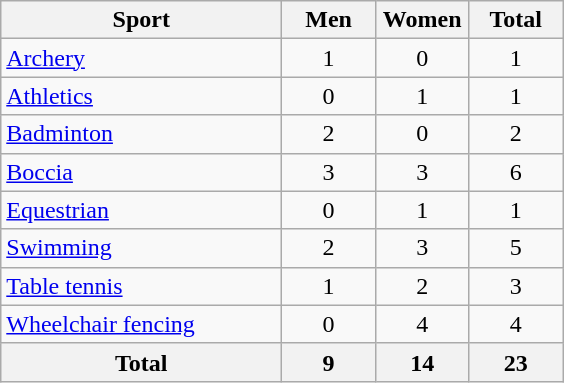<table class="wikitable sortable" style="text-align:center;">
<tr>
<th width=180>Sport</th>
<th width=55>Men</th>
<th width=55>Women</th>
<th width=55>Total</th>
</tr>
<tr>
<td style="text-align:left"><a href='#'>Archery</a></td>
<td>1</td>
<td>0</td>
<td>1</td>
</tr>
<tr>
<td style="text-align:left"><a href='#'>Athletics</a></td>
<td>0</td>
<td>1</td>
<td>1</td>
</tr>
<tr>
<td style="text-align:left"><a href='#'>Badminton</a></td>
<td>2</td>
<td>0</td>
<td>2</td>
</tr>
<tr>
<td style="text-align:left"><a href='#'>Boccia</a></td>
<td>3</td>
<td>3</td>
<td>6</td>
</tr>
<tr>
<td style="text-align:left"><a href='#'>Equestrian</a></td>
<td>0</td>
<td>1</td>
<td>1</td>
</tr>
<tr>
<td style="text-align:left"><a href='#'>Swimming</a></td>
<td>2</td>
<td>3</td>
<td>5</td>
</tr>
<tr>
<td style="text-align:left"><a href='#'>Table tennis</a></td>
<td>1</td>
<td>2</td>
<td>3</td>
</tr>
<tr>
<td style="text-align:left"><a href='#'>Wheelchair fencing</a></td>
<td>0</td>
<td>4</td>
<td>4</td>
</tr>
<tr>
<th>Total</th>
<th>9</th>
<th>14</th>
<th>23</th>
</tr>
</table>
